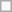<table class="wikitable">
<tr style="vertical-align:top;">
<td></td>
</tr>
</table>
